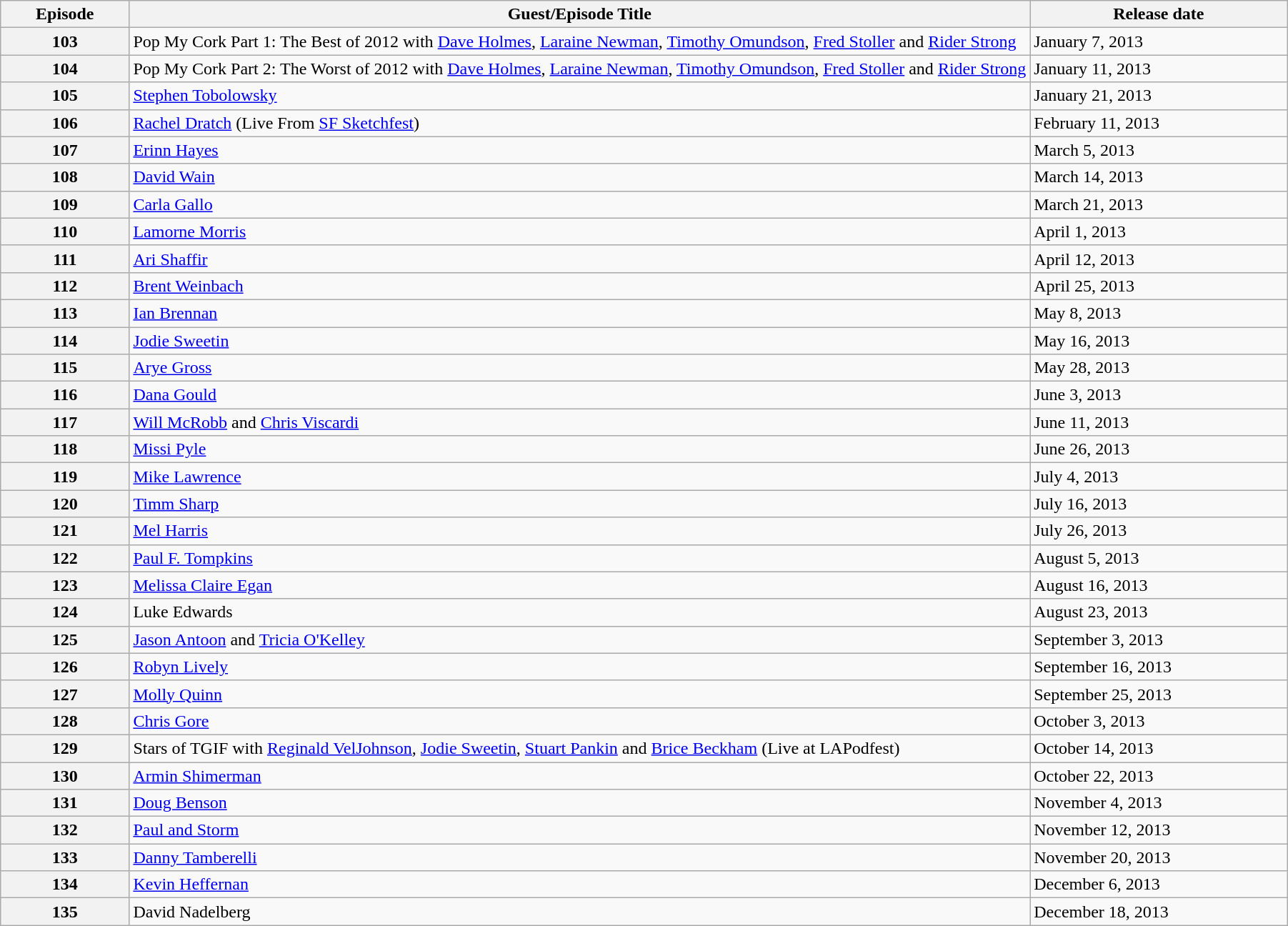<table class="wikitable sortable">
<tr>
<th style="width:10%;">Episode</th>
<th style="width:70%;">Guest/Episode Title</th>
<th style="width:20%;">Release date</th>
</tr>
<tr>
<th>103</th>
<td>Pop My Cork Part 1: The Best of 2012 with <a href='#'>Dave Holmes</a>, <a href='#'>Laraine Newman</a>, <a href='#'>Timothy Omundson</a>, <a href='#'>Fred Stoller</a> and <a href='#'>Rider Strong</a></td>
<td>January 7, 2013</td>
</tr>
<tr>
<th>104</th>
<td>Pop My Cork Part 2: The Worst of 2012 with <a href='#'>Dave Holmes</a>, <a href='#'>Laraine Newman</a>, <a href='#'>Timothy Omundson</a>, <a href='#'>Fred Stoller</a> and <a href='#'>Rider Strong</a></td>
<td>January 11, 2013</td>
</tr>
<tr>
<th>105</th>
<td><a href='#'>Stephen Tobolowsky</a></td>
<td>January 21, 2013</td>
</tr>
<tr>
<th>106</th>
<td><a href='#'>Rachel Dratch</a> (Live From <a href='#'>SF Sketchfest</a>)</td>
<td>February 11, 2013</td>
</tr>
<tr>
<th>107</th>
<td><a href='#'>Erinn Hayes</a></td>
<td>March 5, 2013</td>
</tr>
<tr>
<th>108</th>
<td><a href='#'>David Wain</a></td>
<td>March 14, 2013</td>
</tr>
<tr>
<th>109</th>
<td><a href='#'>Carla Gallo</a></td>
<td>March 21, 2013</td>
</tr>
<tr>
<th>110</th>
<td><a href='#'>Lamorne Morris</a></td>
<td>April 1, 2013</td>
</tr>
<tr>
<th>111</th>
<td><a href='#'>Ari Shaffir</a></td>
<td>April 12, 2013</td>
</tr>
<tr>
<th>112</th>
<td><a href='#'>Brent Weinbach</a></td>
<td>April 25, 2013</td>
</tr>
<tr>
<th>113</th>
<td><a href='#'>Ian Brennan</a></td>
<td>May 8, 2013</td>
</tr>
<tr>
<th>114</th>
<td><a href='#'>Jodie Sweetin</a></td>
<td>May 16, 2013</td>
</tr>
<tr>
<th>115</th>
<td><a href='#'>Arye Gross</a></td>
<td>May 28, 2013</td>
</tr>
<tr>
<th>116</th>
<td><a href='#'>Dana Gould</a></td>
<td>June 3, 2013</td>
</tr>
<tr>
<th>117</th>
<td><a href='#'>Will McRobb</a> and <a href='#'>Chris Viscardi</a></td>
<td>June 11, 2013</td>
</tr>
<tr>
<th>118</th>
<td><a href='#'>Missi Pyle</a></td>
<td>June 26, 2013</td>
</tr>
<tr>
<th>119</th>
<td><a href='#'>Mike Lawrence</a></td>
<td>July 4, 2013</td>
</tr>
<tr>
<th>120</th>
<td><a href='#'>Timm Sharp</a></td>
<td>July 16, 2013</td>
</tr>
<tr>
<th>121</th>
<td><a href='#'>Mel Harris</a></td>
<td>July 26, 2013</td>
</tr>
<tr>
<th>122</th>
<td><a href='#'>Paul F. Tompkins</a></td>
<td>August 5, 2013</td>
</tr>
<tr>
<th>123</th>
<td><a href='#'>Melissa Claire Egan</a></td>
<td>August 16, 2013</td>
</tr>
<tr>
<th>124</th>
<td>Luke Edwards</td>
<td>August 23, 2013</td>
</tr>
<tr>
<th>125</th>
<td><a href='#'>Jason Antoon</a> and <a href='#'>Tricia O'Kelley</a></td>
<td>September 3, 2013</td>
</tr>
<tr>
<th>126</th>
<td><a href='#'>Robyn Lively</a></td>
<td>September 16, 2013</td>
</tr>
<tr>
<th>127</th>
<td><a href='#'>Molly Quinn</a></td>
<td>September 25, 2013</td>
</tr>
<tr>
<th>128</th>
<td><a href='#'>Chris Gore</a></td>
<td>October 3, 2013</td>
</tr>
<tr>
<th>129</th>
<td>Stars of TGIF with <a href='#'>Reginald VelJohnson</a>, <a href='#'>Jodie Sweetin</a>, <a href='#'>Stuart Pankin</a> and <a href='#'>Brice Beckham</a> (Live at LAPodfest)</td>
<td>October 14, 2013</td>
</tr>
<tr>
<th>130</th>
<td><a href='#'>Armin Shimerman</a></td>
<td>October 22, 2013</td>
</tr>
<tr>
<th>131</th>
<td><a href='#'>Doug Benson</a></td>
<td>November 4, 2013</td>
</tr>
<tr>
<th>132</th>
<td><a href='#'>Paul and Storm</a></td>
<td>November 12, 2013</td>
</tr>
<tr>
<th>133</th>
<td><a href='#'>Danny Tamberelli</a></td>
<td>November 20, 2013</td>
</tr>
<tr>
<th>134</th>
<td><a href='#'>Kevin Heffernan</a></td>
<td>December 6, 2013</td>
</tr>
<tr>
<th>135</th>
<td>David Nadelberg</td>
<td>December 18, 2013</td>
</tr>
</table>
